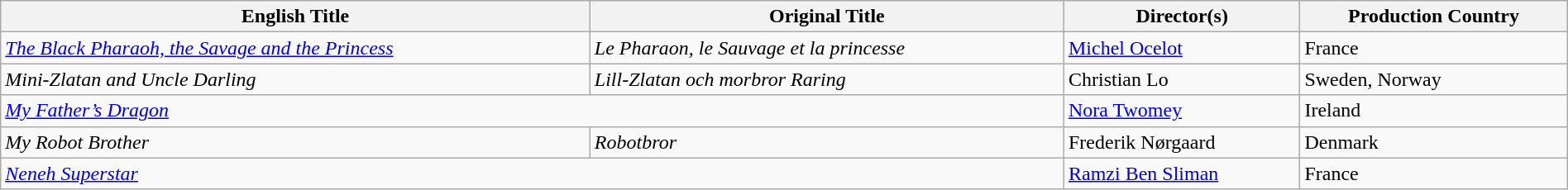<table class="sortable wikitable" style="width:100%; margin-bottom:4px">
<tr>
<th>English Title</th>
<th>Original Title</th>
<th>Director(s)</th>
<th>Production Country</th>
</tr>
<tr>
<td><em><a href='#'>The Black Pharaoh, the Savage and the Princess</a></em></td>
<td><em>Le Pharaon, le Sauvage et la princesse</em></td>
<td><a href='#'>Michel Ocelot</a></td>
<td>France</td>
</tr>
<tr>
<td><em>Mini-Zlatan and Uncle Darling</em></td>
<td><em>Lill-Zlatan och morbror Raring</em></td>
<td>Christian Lo</td>
<td>Sweden, Norway</td>
</tr>
<tr>
<td colspan="2"><em><a href='#'>My Father’s Dragon</a></em></td>
<td><a href='#'>Nora Twomey</a></td>
<td>Ireland</td>
</tr>
<tr>
<td><em>My Robot Brother</em></td>
<td><em> Robotbror</em></td>
<td>Frederik Nørgaard</td>
<td>Denmark</td>
</tr>
<tr>
<td colspan="2"><em><a href='#'>Neneh Superstar</a></em></td>
<td><a href='#'>Ramzi Ben Sliman</a></td>
<td>France</td>
</tr>
</table>
